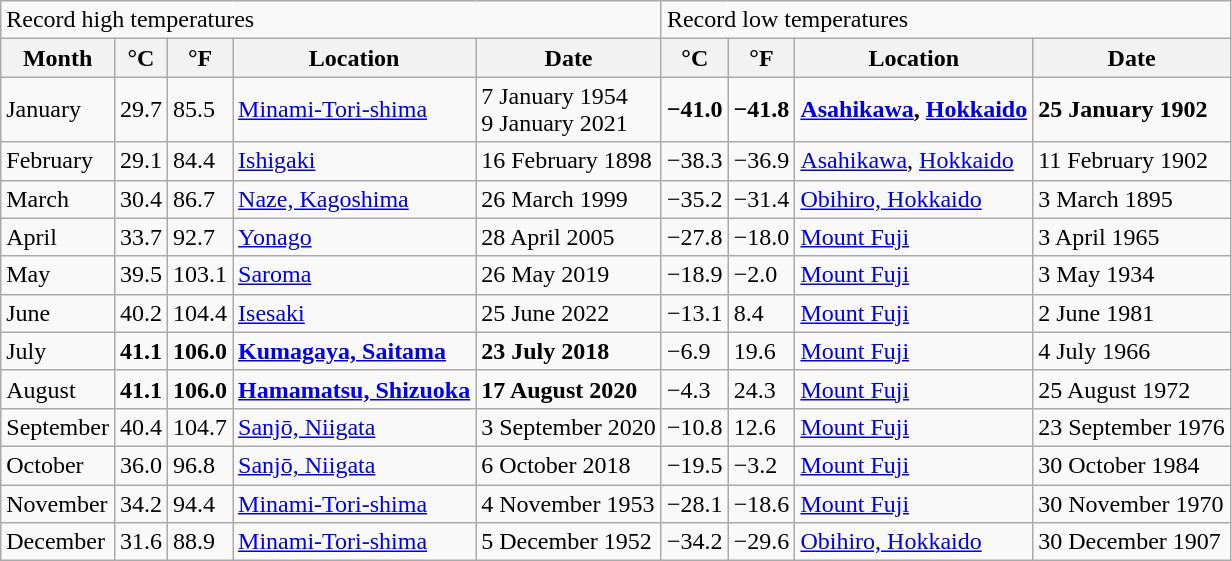<table class=wikitable>
<tr>
<td colspan=5>Record high temperatures</td>
<td colspan=5>Record low temperatures</td>
</tr>
<tr>
<th>Month</th>
<th>°C</th>
<th>°F</th>
<th>Location</th>
<th>Date</th>
<th>°C</th>
<th>°F</th>
<th>Location</th>
<th>Date</th>
</tr>
<tr>
<td>January</td>
<td>29.7</td>
<td>85.5</td>
<td><a href='#'>Minami-Tori-shima</a></td>
<td>7 January 1954<br>9 January 2021</td>
<td><strong>−41.0</strong></td>
<td><strong>−41.8</strong></td>
<td><strong><a href='#'>Asahikawa</a>, <a href='#'>Hokkaido</a></strong></td>
<td><strong>25 January 1902</strong></td>
</tr>
<tr>
<td>February</td>
<td>29.1</td>
<td>84.4</td>
<td><a href='#'>Ishigaki</a></td>
<td>16 February 1898</td>
<td>−38.3</td>
<td>−36.9</td>
<td><a href='#'>Asahikawa</a>, <a href='#'>Hokkaido</a></td>
<td>11 February 1902</td>
</tr>
<tr>
<td>March</td>
<td>30.4</td>
<td>86.7</td>
<td><a href='#'>Naze, Kagoshima</a></td>
<td>26 March 1999</td>
<td>−35.2</td>
<td>−31.4</td>
<td><a href='#'>Obihiro, Hokkaido</a></td>
<td>3 March 1895</td>
</tr>
<tr>
<td>April</td>
<td>33.7</td>
<td>92.7</td>
<td><a href='#'>Yonago</a></td>
<td>28 April 2005</td>
<td>−27.8</td>
<td>−18.0</td>
<td><a href='#'>Mount Fuji</a></td>
<td>3 April 1965</td>
</tr>
<tr>
<td>May</td>
<td>39.5</td>
<td>103.1</td>
<td><a href='#'>Saroma</a></td>
<td>26 May 2019</td>
<td>−18.9</td>
<td>−2.0</td>
<td><a href='#'>Mount Fuji</a></td>
<td>3 May 1934</td>
</tr>
<tr>
<td>June</td>
<td>40.2</td>
<td>104.4</td>
<td><a href='#'>Isesaki</a></td>
<td>25 June 2022</td>
<td>−13.1</td>
<td>8.4</td>
<td><a href='#'>Mount Fuji</a></td>
<td>2 June 1981</td>
</tr>
<tr>
<td>July</td>
<td><strong>41.1</strong></td>
<td><strong>106.0</strong></td>
<td><strong><a href='#'>Kumagaya, Saitama</a></strong></td>
<td><strong>23 July 2018</strong></td>
<td>−6.9</td>
<td>19.6</td>
<td><a href='#'>Mount Fuji</a></td>
<td>4 July 1966</td>
</tr>
<tr>
<td>August</td>
<td><strong>41.1</strong></td>
<td><strong>106.0</strong></td>
<td><strong><a href='#'>Hamamatsu, Shizuoka</a></strong></td>
<td><strong>17 August 2020</strong></td>
<td>−4.3</td>
<td>24.3</td>
<td><a href='#'>Mount Fuji</a></td>
<td>25 August 1972</td>
</tr>
<tr>
<td>September</td>
<td>40.4</td>
<td>104.7</td>
<td><a href='#'>Sanjō, Niigata</a></td>
<td>3 September 2020</td>
<td>−10.8</td>
<td>12.6</td>
<td><a href='#'>Mount Fuji</a></td>
<td>23 September 1976</td>
</tr>
<tr>
<td>October</td>
<td>36.0</td>
<td>96.8</td>
<td><a href='#'>Sanjō, Niigata</a></td>
<td>6 October 2018</td>
<td>−19.5</td>
<td>−3.2</td>
<td><a href='#'>Mount Fuji</a></td>
<td>30 October 1984</td>
</tr>
<tr>
<td>November</td>
<td>34.2</td>
<td>94.4</td>
<td><a href='#'>Minami-Tori-shima</a></td>
<td>4 November 1953</td>
<td>−28.1</td>
<td>−18.6</td>
<td><a href='#'>Mount Fuji</a></td>
<td>30 November 1970</td>
</tr>
<tr>
<td>December</td>
<td>31.6</td>
<td>88.9</td>
<td><a href='#'>Minami-Tori-shima</a></td>
<td>5 December 1952</td>
<td>−34.2</td>
<td>−29.6</td>
<td><a href='#'>Obihiro, Hokkaido</a></td>
<td>30 December 1907</td>
</tr>
</table>
